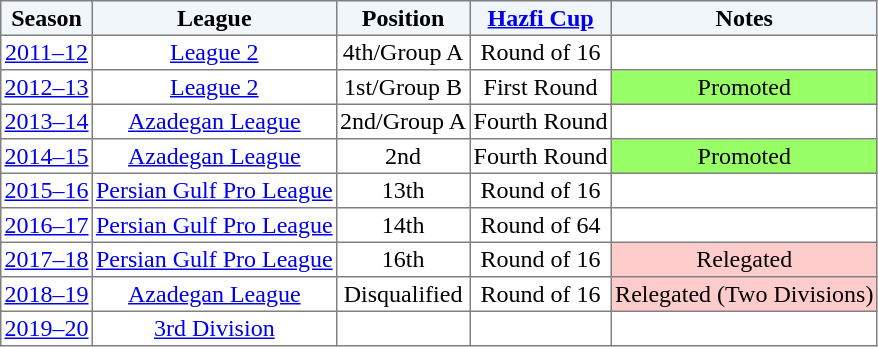<table border="1" cellpadding="2" style="border-collapse:collapse; text-align:center; font-size:normal;">
<tr style="background:#f0f6fa;">
<th>Season</th>
<th>League</th>
<th>Position</th>
<th><a href='#'>Hazfi Cup</a></th>
<th>Notes</th>
</tr>
<tr>
<td><a href='#'>2011–12</a></td>
<td><a href='#'>League 2</a></td>
<td>4th/Group A</td>
<td>Round of 16</td>
<td></td>
</tr>
<tr>
<td><a href='#'>2012–13</a></td>
<td><a href='#'>League 2</a></td>
<td>1st/Group B</td>
<td>First Round</td>
<td bgcolor=99FF66>Promoted</td>
</tr>
<tr>
<td><a href='#'>2013–14</a></td>
<td><a href='#'>Azadegan League</a></td>
<td>2nd/Group A</td>
<td>Fourth Round</td>
<td></td>
</tr>
<tr>
<td><a href='#'>2014–15</a></td>
<td><a href='#'>Azadegan League</a></td>
<td>2nd</td>
<td>Fourth Round</td>
<td bgcolor=99FF66>Promoted</td>
</tr>
<tr>
<td><a href='#'>2015–16</a></td>
<td><a href='#'>Persian Gulf Pro League</a></td>
<td>13th</td>
<td>Round of 16</td>
<td></td>
</tr>
<tr>
<td><a href='#'>2016–17</a></td>
<td><a href='#'>Persian Gulf Pro League</a></td>
<td>14th</td>
<td>Round of 64</td>
<td></td>
</tr>
<tr>
<td><a href='#'>2017–18</a></td>
<td><a href='#'>Persian Gulf Pro League</a></td>
<td>16th</td>
<td>Round of 16</td>
<td style="text-align:center; background:#fcc;">Relegated</td>
</tr>
<tr>
<td><a href='#'>2018–19</a></td>
<td><a href='#'>Azadegan League</a></td>
<td>Disqualified</td>
<td>Round of 16</td>
<td style="text-align:center; background:#fcc;">Relegated (Two Divisions)</td>
</tr>
<tr>
<td><a href='#'>2019–20</a></td>
<td><a href='#'>3rd Division</a></td>
<td></td>
<td></td>
<td></td>
</tr>
</table>
